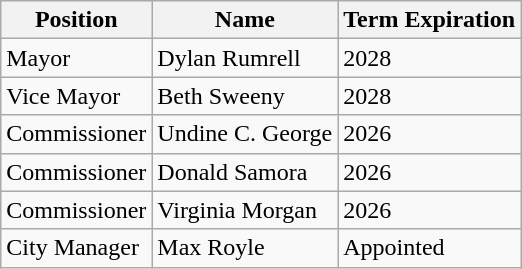<table class="wikitable">
<tr>
<th>Position</th>
<th>Name</th>
<th>Term Expiration</th>
</tr>
<tr>
<td>Mayor</td>
<td>Dylan Rumrell</td>
<td>2028</td>
</tr>
<tr>
<td>Vice Mayor</td>
<td>Beth Sweeny</td>
<td>2028</td>
</tr>
<tr>
<td>Commissioner</td>
<td>Undine C. George</td>
<td>2026</td>
</tr>
<tr>
<td>Commissioner</td>
<td>Donald Samora</td>
<td>2026</td>
</tr>
<tr>
<td>Commissioner</td>
<td>Virginia Morgan</td>
<td>2026</td>
</tr>
<tr>
<td>City Manager</td>
<td>Max Royle</td>
<td>Appointed</td>
</tr>
</table>
